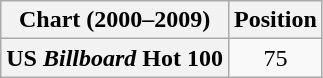<table class="wikitable plainrowheaders" style="text-align:center">
<tr>
<th scope="col">Chart (2000–2009)</th>
<th scope="col">Position</th>
</tr>
<tr>
<th scope="row">US <em>Billboard</em> Hot 100</th>
<td>75</td>
</tr>
</table>
